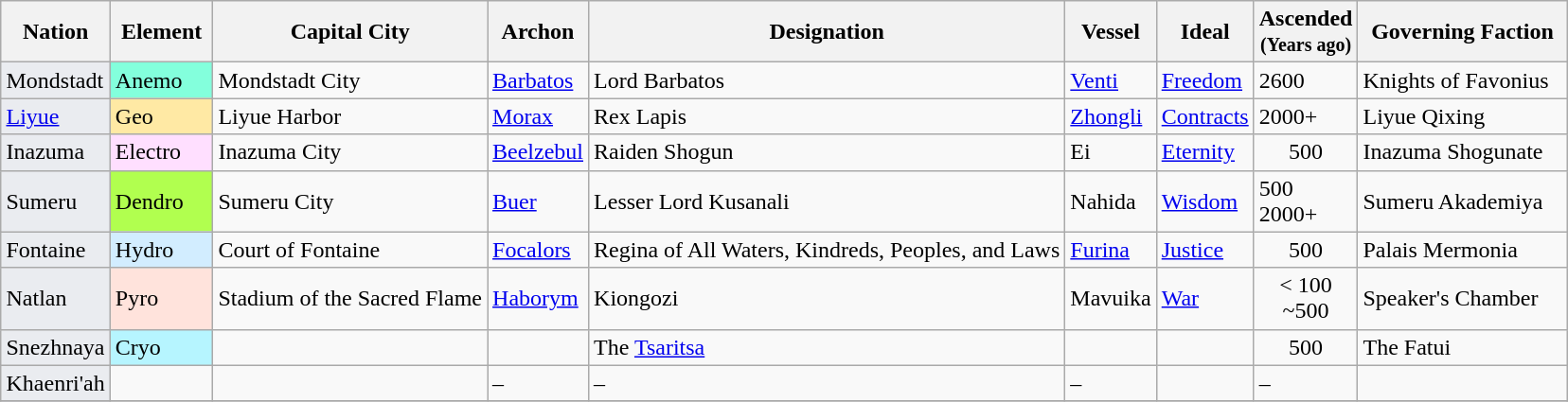<table class="wikitable center mw-collapsible mw-collapsed" style="margin:2em auto 2em auto; max-width:1250px;">
<tr>
<th>Nation</th>
<th width=65px>Element</th>
<th>Capital City</th>
<th>Archon</th>
<th>Designation</th>
<th>Vessel</th>
<th>Ideal</th>
<th>Ascended<br><small>(Years ago)</small></th>
<th width=140px>Governing Faction</th>
</tr>
<tr>
<td style="background-color:#EAECF0;">Mondstadt</td>
<td style="background-color:#83FFDC;color:black;">Anemo</td>
<td style="text-align:left">Mondstadt City</td>
<td style="text-align:left"><a href='#'>Barbatos</a></td>
<td style="text-align:left">Lord Barbatos</td>
<td style="text-align:left"><a href='#'>Venti</a></td>
<td><a href='#'>Freedom</a></td>
<td>2600</td>
<td style="text-align:left">Knights of Favonius</td>
</tr>
<tr>
<td style="background-color:#EAECF0;"><a href='#'>Liyue</a></td>
<td style="background-color:#FFE9A4;color:black;">Geo</td>
<td style="text-align:left">Liyue Harbor</td>
<td style="text-align:left"><a href='#'>Morax</a></td>
<td style="text-align:left">Rex Lapis</td>
<td style="text-align:left"><a href='#'>Zhongli</a></td>
<td><a href='#'>Contracts</a></td>
<td>2000+</td>
<td style="text-align:left">Liyue Qixing</td>
</tr>
<tr>
<td style="background-color:#EAECF0;">Inazuma</td>
<td style="background-color:#FFDFFF;color:black;">Electro</td>
<td style="text-align:left">Inazuma City</td>
<td style="text-align:left"><a href='#'>Beelzebul</a></td>
<td style="text-align:left">Raiden Shogun</td>
<td style="text-align:left">Ei</td>
<td><a href='#'>Eternity</a></td>
<td style="text-align:center">500</td>
<td style="text-align:left">Inazuma Shogunate</td>
</tr>
<tr>
<td style="background-color:#EAECF0;">Sumeru</td>
<td style="background-color:#B1FF4F;color:black;">Dendro</td>
<td style="text-align:left">Sumeru City</td>
<td style="text-align:left"><a href='#'>Buer</a></td>
<td style="text-align:left">Lesser Lord Kusanali</td>
<td style="text-align:left">Nahida</td>
<td><a href='#'>Wisdom</a></td>
<td>500<br>2000+</td>
<td style="text-align:left">Sumeru Akademiya</td>
</tr>
<tr>
<td style="background-color:#EAECF0;">Fontaine</td>
<td style="background-color:#D2EDFF;color:black;">Hydro</td>
<td style="text-align:left">Court of Fontaine</td>
<td style="text-align:left"><a href='#'>Focalors</a></td>
<td style="text-align:left">Regina of All Waters, Kindreds, Peoples, and Laws</td>
<td style="text-align:left"><a href='#'>Furina</a></td>
<td><a href='#'>Justice</a></td>
<td style="text-align:center">500</td>
<td style="text-align:left">Palais Mermonia</td>
</tr>
<tr>
<td style="background-color:#EAECF0;">Natlan</td>
<td style="background-color:#FFE3DC;color:black;">Pyro</td>
<td style="text-align:left">Stadium of the Sacred Flame</td>
<td style="text-align:left"><a href='#'>Haborym</a></td>
<td style="text-align:left">Kiongozi</td>
<td style="text-align:left">Mavuika</td>
<td><a href='#'>War</a></td>
<td style="text-align:center">< 100<br>~500</td>
<td style="text-align:left">Speaker's Chamber</td>
</tr>
<tr>
<td style="background-color:#EAECF0;">Snezhnaya</td>
<td style="background-color:#B6F5FF;color:black;">Cryo</td>
<td></td>
<td></td>
<td style="text-align:left">The <a href='#'>Tsaritsa</a></td>
<td></td>
<td></td>
<td style="text-align:center">500</td>
<td style="text-align:left">The Fatui</td>
</tr>
<tr>
<td style="background-color:#EAECF0;">Khaenri'ah</td>
<td></td>
<td></td>
<td>–</td>
<td>–</td>
<td>–</td>
<td></td>
<td>–</td>
<td></td>
</tr>
<tr>
</tr>
</table>
